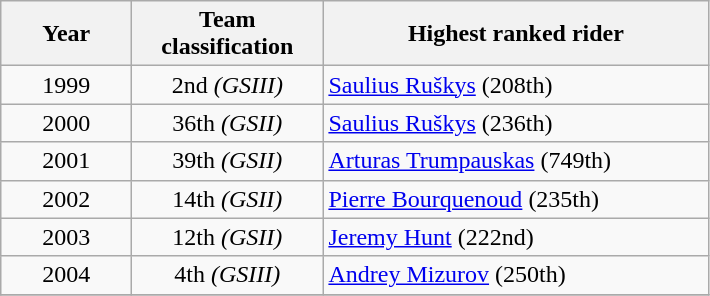<table class="wikitable" style="text-align:center;">
<tr>
<th width=80>Year</th>
<th width=120>Team classification</th>
<th width=250>Highest ranked rider</th>
</tr>
<tr>
<td>1999</td>
<td>2nd <em>(GSIII)</em></td>
<td align=left> <a href='#'>Saulius Ruškys</a> (208th)</td>
</tr>
<tr>
<td>2000</td>
<td>36th <em>(GSII)</em></td>
<td align=left> <a href='#'>Saulius Ruškys</a> (236th)</td>
</tr>
<tr>
<td>2001</td>
<td>39th <em>(GSII)</em></td>
<td align=left> <a href='#'>Arturas Trumpauskas</a> (749th)</td>
</tr>
<tr>
<td>2002</td>
<td>14th <em>(GSII)</em></td>
<td align=left> <a href='#'>Pierre Bourquenoud</a> (235th)</td>
</tr>
<tr>
<td>2003</td>
<td>12th <em>(GSII)</em></td>
<td align=left> <a href='#'>Jeremy Hunt</a> (222nd)</td>
</tr>
<tr>
<td>2004</td>
<td>4th <em>(GSIII)</em></td>
<td align=left> <a href='#'>Andrey Mizurov</a> (250th)</td>
</tr>
<tr>
</tr>
</table>
